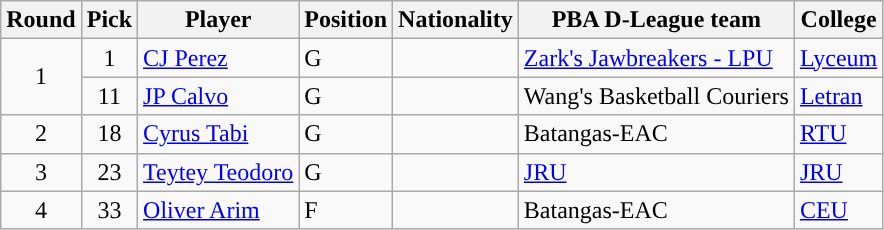<table class="wikitable sortable sortable">
<tr>
<th>Round</th>
<th>Pick</th>
<th>Player</th>
<th>Position</th>
<th>Nationality</th>
<th>PBA D-League team</th>
<th>College</th>
</tr>
<tr>
<td rowspan=2 align=center>1</td>
<td align=center>1</td>
<td><a href='#'>CJ Perez</a></td>
<td>G</td>
<td></td>
<td><a href='#'>Zark's Jawbreakers - LPU</a></td>
<td><a href='#'>Lyceum</a></td>
</tr>
<tr>
<td align=center>11</td>
<td><a href='#'>JP Calvo</a></td>
<td>G</td>
<td></td>
<td>Wang's Basketball Couriers</td>
<td><a href='#'>Letran</a></td>
</tr>
<tr>
<td align=center>2</td>
<td align=center>18</td>
<td><a href='#'>Cyrus Tabi</a></td>
<td>G</td>
<td></td>
<td>Batangas-EAC</td>
<td><a href='#'>RTU</a></td>
</tr>
<tr>
<td align=center>3</td>
<td align=center>23</td>
<td><a href='#'>Teytey Teodoro</a></td>
<td>G</td>
<td></td>
<td><a href='#'>JRU</a></td>
<td><a href='#'>JRU</a></td>
</tr>
<tr>
<td align=center>4</td>
<td align=center>33</td>
<td><a href='#'>Oliver Arim</a></td>
<td>F</td>
<td></td>
<td>Batangas-EAC</td>
<td><a href='#'>CEU</a></td>
</tr>
</table>
